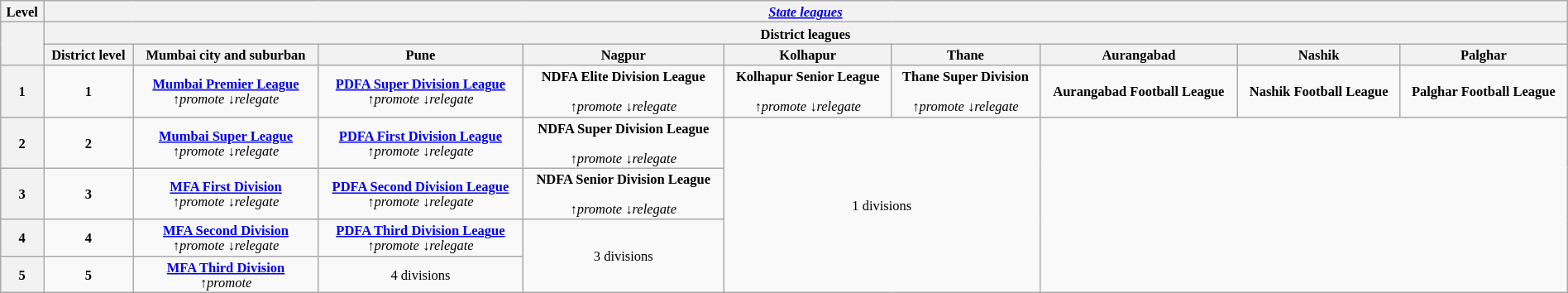<table class="wikitable" style="text-align: center; font-size: 11px;" width="100%;">
<tr>
<th><span>Level</span></th>
<th colspan="9"><span><em><a href='#'>State leagues</a></em></span></th>
</tr>
<tr>
<th rowspan="2"></th>
<th colspan="9">District leagues</th>
</tr>
<tr>
<th>District level</th>
<th>Mumbai city and suburban</th>
<th>Pune</th>
<th>Nagpur</th>
<th>Kolhapur</th>
<th>Thane</th>
<th>Aurangabad</th>
<th>Nashik</th>
<th>Palghar</th>
</tr>
<tr>
<th>1</th>
<td><strong>1</strong></td>
<td><strong><a href='#'>Mumbai Premier League</a></strong><br><em>↑promote</em> <em>↓relegate</em></td>
<td><strong><a href='#'>PDFA Super Division League</a></strong><br><em>↑promote</em> <em>↓relegate</em></td>
<td><strong>NDFA Elite Division League</strong> <br><br><em>↑promote</em> <em>↓relegate</em></td>
<td><strong>Kolhapur Senior League</strong> <br><br><em>↑promote</em> <em>↓relegate</em></td>
<td><strong>Thane Super Division</strong> <br><br><em>↑promote</em> <em>↓relegate</em></td>
<td><strong>Aurangabad Football League</strong></td>
<td><strong>Nashik Football League</strong></td>
<td><strong>Palghar Football League</strong></td>
</tr>
<tr>
<th>2</th>
<td><strong>2</strong></td>
<td><strong><a href='#'>Mumbai Super League</a></strong><br><em>↑promote</em> <em>↓relegate</em></td>
<td><strong><a href='#'>PDFA First Division League</a></strong><br><em>↑promote</em> <em>↓relegate</em></td>
<td><strong>NDFA Super Division League</strong> <br><br><em>↑promote</em> <em>↓relegate</em></td>
<td colspan="2" rowspan="4">1 divisions</td>
</tr>
<tr>
<th>3</th>
<td><strong>3</strong></td>
<td><strong><a href='#'>MFA First Division</a></strong><br><em>↑promote</em> <em>↓relegate</em></td>
<td><strong><a href='#'>PDFA Second Division League</a></strong><br><em>↑promote</em> <em>↓relegate</em></td>
<td><strong>NDFA Senior Division League</strong> <br><br><em>↑promote</em> <em>↓relegate</em></td>
</tr>
<tr>
<th>4</th>
<td><strong>4</strong></td>
<td><strong><a href='#'>MFA Second Division</a></strong><br><em>↑promote</em> <em>↓relegate</em></td>
<td><strong><a href='#'>PDFA Third Division League</a></strong><br><em>↑promote</em> <em>↓relegate</em></td>
<td rowspan="2">3 divisions</td>
</tr>
<tr>
<th>5</th>
<td><strong>5</strong></td>
<td><strong><a href='#'>MFA Third Division</a></strong><br><em>↑promote</em></td>
<td>4 divisions</td>
</tr>
</table>
